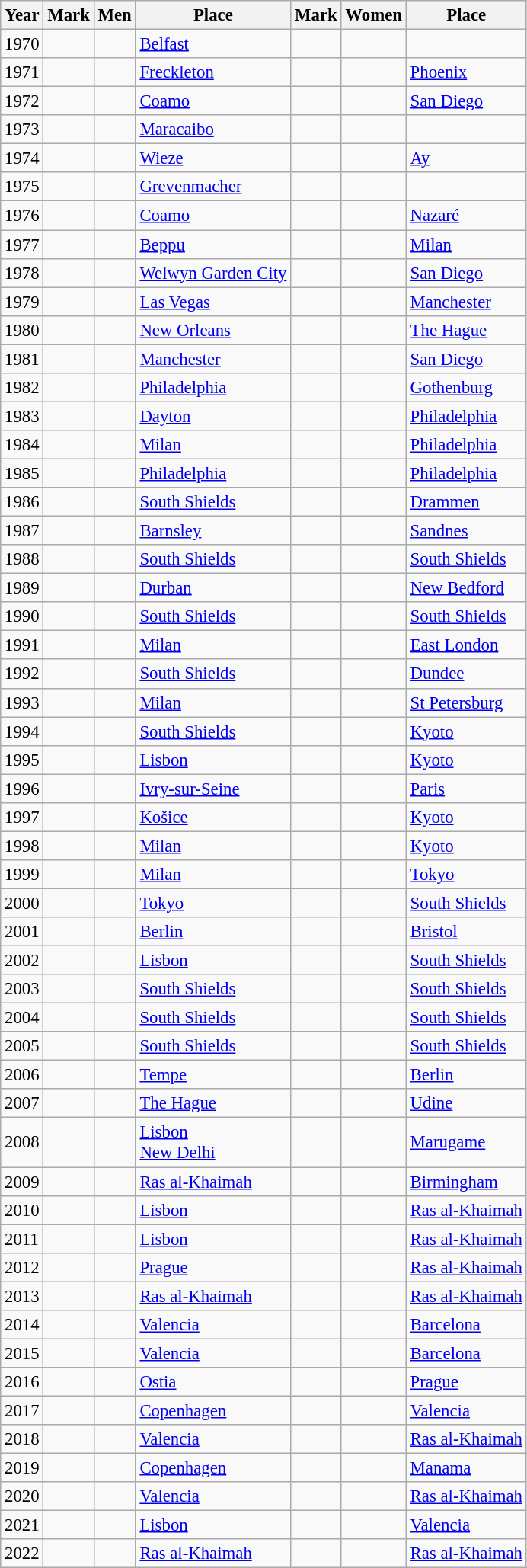<table class="wikitable sortable" style="font-size:95%;">
<tr>
<th>Year</th>
<th>Mark</th>
<th>Men</th>
<th>Place</th>
<th>Mark</th>
<th>Women</th>
<th>Place</th>
</tr>
<tr>
<td>1970</td>
<td></td>
<td></td>
<td><a href='#'>Belfast</a></td>
<td></td>
<td></td>
<td></td>
</tr>
<tr>
<td>1971</td>
<td></td>
<td></td>
<td><a href='#'>Freckleton</a></td>
<td></td>
<td></td>
<td><a href='#'>Phoenix</a></td>
</tr>
<tr>
<td>1972</td>
<td></td>
<td></td>
<td><a href='#'>Coamo</a></td>
<td></td>
<td></td>
<td><a href='#'>San Diego</a></td>
</tr>
<tr>
<td>1973</td>
<td></td>
<td></td>
<td><a href='#'>Maracaibo</a></td>
<td></td>
<td></td>
<td></td>
</tr>
<tr>
<td>1974</td>
<td></td>
<td></td>
<td><a href='#'>Wieze</a></td>
<td></td>
<td></td>
<td><a href='#'>Ay</a></td>
</tr>
<tr>
<td>1975</td>
<td></td>
<td></td>
<td><a href='#'>Grevenmacher</a></td>
<td></td>
<td></td>
<td></td>
</tr>
<tr>
<td>1976</td>
<td></td>
<td></td>
<td><a href='#'>Coamo</a></td>
<td></td>
<td></td>
<td><a href='#'>Nazaré</a></td>
</tr>
<tr>
<td>1977</td>
<td></td>
<td></td>
<td><a href='#'>Beppu</a></td>
<td></td>
<td></td>
<td><a href='#'>Milan</a></td>
</tr>
<tr>
<td>1978</td>
<td></td>
<td></td>
<td><a href='#'>Welwyn Garden City</a></td>
<td></td>
<td></td>
<td><a href='#'>San Diego</a></td>
</tr>
<tr>
<td>1979</td>
<td></td>
<td></td>
<td><a href='#'>Las Vegas</a></td>
<td></td>
<td></td>
<td><a href='#'>Manchester</a></td>
</tr>
<tr>
<td>1980</td>
<td></td>
<td></td>
<td><a href='#'>New Orleans</a></td>
<td></td>
<td></td>
<td><a href='#'>The Hague</a></td>
</tr>
<tr>
<td>1981</td>
<td></td>
<td></td>
<td><a href='#'>Manchester</a></td>
<td></td>
<td></td>
<td><a href='#'>San Diego</a></td>
</tr>
<tr>
<td>1982</td>
<td></td>
<td></td>
<td><a href='#'>Philadelphia</a></td>
<td></td>
<td></td>
<td><a href='#'>Gothenburg</a></td>
</tr>
<tr>
<td>1983</td>
<td></td>
<td></td>
<td><a href='#'>Dayton</a></td>
<td></td>
<td></td>
<td><a href='#'>Philadelphia</a></td>
</tr>
<tr>
<td>1984</td>
<td></td>
<td></td>
<td><a href='#'>Milan</a></td>
<td></td>
<td></td>
<td><a href='#'>Philadelphia</a></td>
</tr>
<tr>
<td>1985</td>
<td></td>
<td></td>
<td><a href='#'>Philadelphia</a></td>
<td></td>
<td></td>
<td><a href='#'>Philadelphia</a></td>
</tr>
<tr>
<td>1986</td>
<td></td>
<td></td>
<td><a href='#'>South Shields</a></td>
<td></td>
<td></td>
<td><a href='#'>Drammen</a></td>
</tr>
<tr>
<td>1987</td>
<td></td>
<td></td>
<td><a href='#'>Barnsley</a></td>
<td></td>
<td></td>
<td><a href='#'>Sandnes</a></td>
</tr>
<tr>
<td>1988</td>
<td></td>
<td></td>
<td><a href='#'>South Shields</a></td>
<td></td>
<td></td>
<td><a href='#'>South Shields</a></td>
</tr>
<tr>
<td>1989</td>
<td></td>
<td></td>
<td><a href='#'>Durban</a></td>
<td></td>
<td></td>
<td><a href='#'>New Bedford</a></td>
</tr>
<tr>
<td>1990</td>
<td></td>
<td></td>
<td><a href='#'>South Shields</a></td>
<td></td>
<td></td>
<td><a href='#'>South Shields</a></td>
</tr>
<tr>
<td>1991</td>
<td></td>
<td></td>
<td><a href='#'>Milan</a></td>
<td></td>
<td></td>
<td><a href='#'>East London</a></td>
</tr>
<tr>
<td>1992</td>
<td></td>
<td></td>
<td><a href='#'>South Shields</a></td>
<td></td>
<td></td>
<td><a href='#'>Dundee</a></td>
</tr>
<tr>
<td>1993</td>
<td></td>
<td></td>
<td><a href='#'>Milan</a></td>
<td></td>
<td></td>
<td><a href='#'>St Petersburg</a></td>
</tr>
<tr>
<td>1994</td>
<td></td>
<td></td>
<td><a href='#'>South Shields</a></td>
<td></td>
<td></td>
<td><a href='#'>Kyoto</a></td>
</tr>
<tr>
<td>1995</td>
<td></td>
<td></td>
<td><a href='#'>Lisbon</a></td>
<td></td>
<td></td>
<td><a href='#'>Kyoto</a></td>
</tr>
<tr>
<td>1996</td>
<td></td>
<td></td>
<td><a href='#'>Ivry-sur-Seine</a></td>
<td></td>
<td></td>
<td><a href='#'>Paris</a></td>
</tr>
<tr>
<td>1997</td>
<td></td>
<td></td>
<td><a href='#'>Košice</a></td>
<td></td>
<td></td>
<td><a href='#'>Kyoto</a></td>
</tr>
<tr>
<td>1998</td>
<td></td>
<td></td>
<td><a href='#'>Milan</a></td>
<td></td>
<td></td>
<td><a href='#'>Kyoto</a></td>
</tr>
<tr>
<td>1999</td>
<td></td>
<td></td>
<td><a href='#'>Milan</a></td>
<td></td>
<td></td>
<td><a href='#'>Tokyo</a></td>
</tr>
<tr>
<td>2000</td>
<td></td>
<td></td>
<td><a href='#'>Tokyo</a></td>
<td></td>
<td></td>
<td><a href='#'>South Shields</a></td>
</tr>
<tr>
<td>2001</td>
<td></td>
<td></td>
<td><a href='#'>Berlin</a></td>
<td></td>
<td></td>
<td><a href='#'>Bristol</a></td>
</tr>
<tr>
<td>2002</td>
<td></td>
<td></td>
<td><a href='#'>Lisbon</a></td>
<td></td>
<td></td>
<td><a href='#'>South Shields</a></td>
</tr>
<tr>
<td>2003</td>
<td></td>
<td></td>
<td><a href='#'>South Shields</a></td>
<td></td>
<td></td>
<td><a href='#'>South Shields</a></td>
</tr>
<tr>
<td>2004</td>
<td></td>
<td></td>
<td><a href='#'>South Shields</a></td>
<td></td>
<td></td>
<td><a href='#'>South Shields</a></td>
</tr>
<tr>
<td>2005</td>
<td></td>
<td></td>
<td><a href='#'>South Shields</a></td>
<td></td>
<td></td>
<td><a href='#'>South Shields</a></td>
</tr>
<tr>
<td>2006</td>
<td></td>
<td></td>
<td><a href='#'>Tempe</a></td>
<td></td>
<td></td>
<td><a href='#'>Berlin</a></td>
</tr>
<tr>
<td>2007</td>
<td></td>
<td></td>
<td><a href='#'>The Hague</a></td>
<td></td>
<td></td>
<td><a href='#'>Udine</a></td>
</tr>
<tr>
<td>2008</td>
<td></td>
<td><br></td>
<td><a href='#'>Lisbon</a><br><a href='#'>New Delhi</a></td>
<td></td>
<td></td>
<td><a href='#'>Marugame</a></td>
</tr>
<tr>
<td>2009</td>
<td></td>
<td></td>
<td><a href='#'>Ras al-Khaimah</a></td>
<td></td>
<td></td>
<td><a href='#'>Birmingham</a></td>
</tr>
<tr>
<td>2010</td>
<td></td>
<td></td>
<td><a href='#'>Lisbon</a></td>
<td></td>
<td></td>
<td><a href='#'>Ras al-Khaimah</a></td>
</tr>
<tr>
<td>2011</td>
<td></td>
<td></td>
<td><a href='#'>Lisbon</a></td>
<td></td>
<td></td>
<td><a href='#'>Ras al-Khaimah</a></td>
</tr>
<tr>
<td>2012</td>
<td></td>
<td></td>
<td><a href='#'>Prague</a></td>
<td></td>
<td></td>
<td><a href='#'>Ras al-Khaimah</a></td>
</tr>
<tr>
<td>2013</td>
<td></td>
<td></td>
<td><a href='#'>Ras al-Khaimah</a></td>
<td></td>
<td></td>
<td><a href='#'>Ras al-Khaimah</a></td>
</tr>
<tr>
<td>2014</td>
<td></td>
<td></td>
<td><a href='#'>Valencia</a></td>
<td></td>
<td></td>
<td><a href='#'>Barcelona</a></td>
</tr>
<tr>
<td>2015</td>
<td></td>
<td></td>
<td><a href='#'>Valencia</a></td>
<td></td>
<td></td>
<td><a href='#'>Barcelona</a></td>
</tr>
<tr>
<td>2016</td>
<td></td>
<td></td>
<td><a href='#'>Ostia</a></td>
<td></td>
<td></td>
<td><a href='#'>Prague</a></td>
</tr>
<tr>
<td>2017</td>
<td></td>
<td></td>
<td><a href='#'>Copenhagen</a></td>
<td></td>
<td></td>
<td><a href='#'>Valencia</a></td>
</tr>
<tr>
<td>2018</td>
<td></td>
<td></td>
<td><a href='#'>Valencia</a></td>
<td></td>
<td></td>
<td><a href='#'>Ras al-Khaimah</a></td>
</tr>
<tr>
<td>2019</td>
<td></td>
<td></td>
<td><a href='#'>Copenhagen</a></td>
<td></td>
<td></td>
<td><a href='#'>Manama</a></td>
</tr>
<tr>
<td>2020</td>
<td></td>
<td></td>
<td><a href='#'>Valencia</a></td>
<td></td>
<td></td>
<td><a href='#'>Ras al-Khaimah</a></td>
</tr>
<tr>
<td>2021</td>
<td></td>
<td></td>
<td><a href='#'>Lisbon</a></td>
<td></td>
<td></td>
<td><a href='#'>Valencia</a></td>
</tr>
<tr>
<td>2022</td>
<td></td>
<td></td>
<td><a href='#'>Ras al-Khaimah</a></td>
<td></td>
<td></td>
<td><a href='#'>Ras al-Khaimah</a></td>
</tr>
</table>
